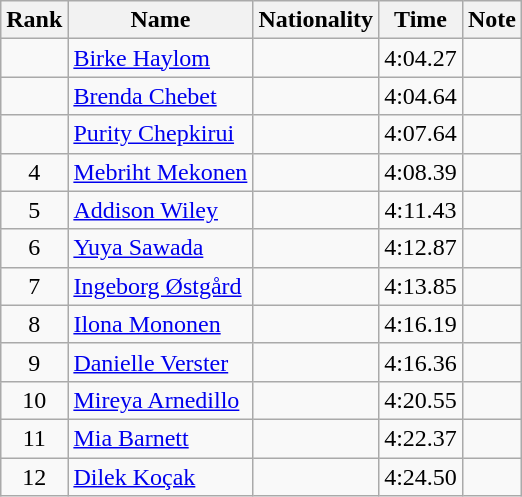<table class="wikitable sortable" style="text-align:center">
<tr>
<th>Rank</th>
<th>Name</th>
<th>Nationality</th>
<th>Time</th>
<th>Note</th>
</tr>
<tr>
<td></td>
<td align=left><a href='#'>Birke Haylom</a></td>
<td align=left></td>
<td>4:04.27</td>
<td></td>
</tr>
<tr>
<td></td>
<td align=left><a href='#'>Brenda Chebet</a></td>
<td align=left></td>
<td>4:04.64</td>
<td></td>
</tr>
<tr>
<td></td>
<td align=left><a href='#'>Purity Chepkirui</a></td>
<td align=left></td>
<td>4:07.64</td>
<td></td>
</tr>
<tr>
<td>4</td>
<td align=left><a href='#'>Mebriht Mekonen</a></td>
<td align=left></td>
<td>4:08.39</td>
<td></td>
</tr>
<tr>
<td>5</td>
<td align=left><a href='#'>Addison Wiley</a></td>
<td align=left></td>
<td>4:11.43</td>
<td></td>
</tr>
<tr>
<td>6</td>
<td align=left><a href='#'>Yuya Sawada</a></td>
<td align=left></td>
<td>4:12.87</td>
<td></td>
</tr>
<tr>
<td>7</td>
<td align=left><a href='#'>Ingeborg Østgård</a></td>
<td align=left></td>
<td>4:13.85</td>
<td></td>
</tr>
<tr>
<td>8</td>
<td align=left><a href='#'>Ilona Mononen</a></td>
<td align=left></td>
<td>4:16.19</td>
<td></td>
</tr>
<tr>
<td>9</td>
<td align=left><a href='#'>Danielle Verster</a></td>
<td align=left></td>
<td>4:16.36</td>
<td></td>
</tr>
<tr>
<td>10</td>
<td align=left><a href='#'>Mireya Arnedillo</a></td>
<td align=left></td>
<td>4:20.55</td>
<td></td>
</tr>
<tr>
<td>11</td>
<td align=left><a href='#'>Mia Barnett</a></td>
<td align=left></td>
<td>4:22.37</td>
<td></td>
</tr>
<tr>
<td>12</td>
<td align=left><a href='#'>Dilek Koçak</a></td>
<td align=left></td>
<td>4:24.50</td>
<td></td>
</tr>
</table>
